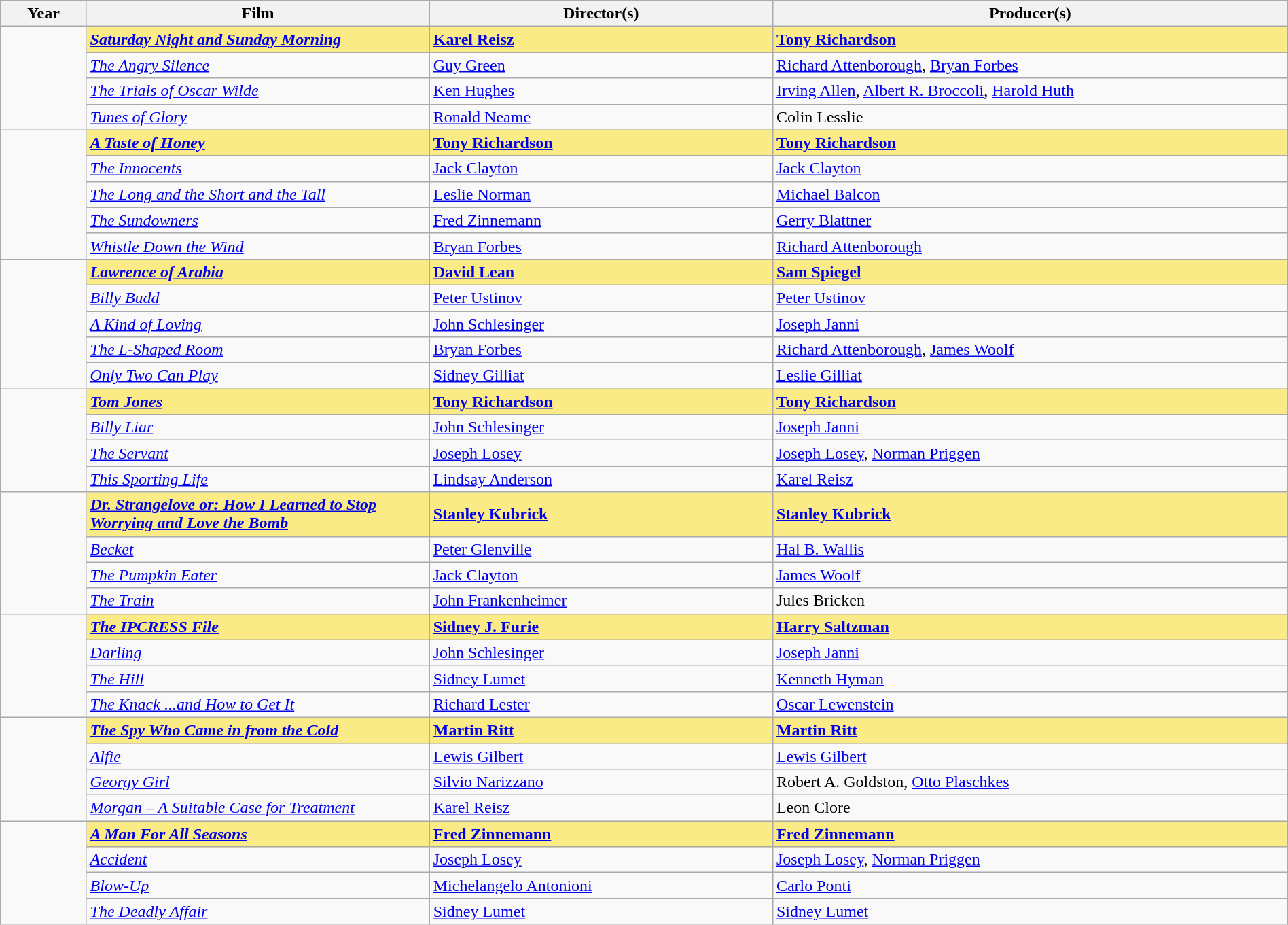<table class="wikitable" style="width:100%;" cellpadding="5">
<tr>
<th style="width:5%;">Year</th>
<th style="width:20%;">Film</th>
<th style="width:20%;">Director(s)</th>
<th style="width:30%;">Producer(s)</th>
</tr>
<tr>
<td rowspan="4"></td>
<td style="background:#FAEB86"><strong><em><a href='#'>Saturday Night and Sunday Morning</a></em></strong></td>
<td style="background:#FAEB86"><strong><a href='#'>Karel Reisz</a></strong></td>
<td style="background:#FAEB86"><strong><a href='#'>Tony Richardson</a></strong></td>
</tr>
<tr>
<td><em><a href='#'>The Angry Silence</a></em></td>
<td><a href='#'>Guy Green</a></td>
<td><a href='#'>Richard Attenborough</a>, <a href='#'>Bryan Forbes</a></td>
</tr>
<tr>
<td><em><a href='#'>The Trials of Oscar Wilde</a></em></td>
<td><a href='#'>Ken Hughes</a></td>
<td><a href='#'>Irving Allen</a>, <a href='#'>Albert R. Broccoli</a>, <a href='#'>Harold Huth</a></td>
</tr>
<tr>
<td><em><a href='#'>Tunes of Glory</a></em></td>
<td><a href='#'>Ronald Neame</a></td>
<td>Colin Lesslie</td>
</tr>
<tr>
<td rowspan="5"></td>
<td style="background:#FAEB86"><strong><em><a href='#'>A Taste of Honey</a></em></strong></td>
<td style="background:#FAEB86"><strong><a href='#'>Tony Richardson</a></strong></td>
<td style="background:#FAEB86"><strong><a href='#'>Tony Richardson</a></strong></td>
</tr>
<tr>
<td><em><a href='#'>The Innocents</a></em></td>
<td><a href='#'>Jack Clayton</a></td>
<td><a href='#'>Jack Clayton</a></td>
</tr>
<tr>
<td><em><a href='#'>The Long and the Short and the Tall</a></em></td>
<td><a href='#'>Leslie Norman</a></td>
<td><a href='#'>Michael Balcon</a></td>
</tr>
<tr>
<td><em><a href='#'>The Sundowners</a></em></td>
<td><a href='#'>Fred Zinnemann</a></td>
<td><a href='#'>Gerry Blattner</a></td>
</tr>
<tr>
<td><em><a href='#'>Whistle Down the Wind</a></em></td>
<td><a href='#'>Bryan Forbes</a></td>
<td><a href='#'>Richard Attenborough</a></td>
</tr>
<tr>
<td rowspan="5"></td>
<td style="background:#FAEB86"><strong><em><a href='#'>Lawrence of Arabia</a></em></strong></td>
<td style="background:#FAEB86"><strong><a href='#'>David Lean</a></strong></td>
<td style="background:#FAEB86"><strong><a href='#'>Sam Spiegel</a></strong></td>
</tr>
<tr>
<td><em><a href='#'>Billy Budd</a></em></td>
<td><a href='#'>Peter Ustinov</a></td>
<td><a href='#'>Peter Ustinov</a></td>
</tr>
<tr>
<td><em><a href='#'>A Kind of Loving</a></em></td>
<td><a href='#'>John Schlesinger</a></td>
<td><a href='#'>Joseph Janni</a></td>
</tr>
<tr>
<td><em><a href='#'>The L-Shaped Room</a></em></td>
<td><a href='#'>Bryan Forbes</a></td>
<td><a href='#'>Richard Attenborough</a>, <a href='#'>James Woolf</a></td>
</tr>
<tr>
<td><em><a href='#'>Only Two Can Play</a></em></td>
<td><a href='#'>Sidney Gilliat</a></td>
<td><a href='#'>Leslie Gilliat</a></td>
</tr>
<tr>
<td rowspan="4"></td>
<td style="background:#FAEB86"><strong><em><a href='#'>Tom Jones</a></em></strong></td>
<td style="background:#FAEB86"><strong><a href='#'>Tony Richardson</a></strong></td>
<td style="background:#FAEB86"><strong><a href='#'>Tony Richardson</a></strong></td>
</tr>
<tr>
<td><em><a href='#'>Billy Liar</a></em></td>
<td><a href='#'>John Schlesinger</a></td>
<td><a href='#'>Joseph Janni</a></td>
</tr>
<tr>
<td><em><a href='#'>The Servant</a></em></td>
<td><a href='#'>Joseph Losey</a></td>
<td><a href='#'>Joseph Losey</a>, <a href='#'>Norman Priggen</a></td>
</tr>
<tr>
<td><em><a href='#'>This Sporting Life</a></em></td>
<td><a href='#'>Lindsay Anderson</a></td>
<td><a href='#'>Karel Reisz</a></td>
</tr>
<tr>
<td rowspan="4"></td>
<td style="background:#FAEB86"><strong><em><a href='#'>Dr. Strangelove or: How I Learned to Stop Worrying and Love the Bomb</a></em></strong></td>
<td style="background:#FAEB86"><strong><a href='#'>Stanley Kubrick</a></strong></td>
<td style="background:#FAEB86"><strong><a href='#'>Stanley Kubrick</a></strong></td>
</tr>
<tr>
<td><em><a href='#'>Becket</a></em></td>
<td><a href='#'>Peter Glenville</a></td>
<td><a href='#'>Hal B. Wallis</a></td>
</tr>
<tr>
<td><em><a href='#'>The Pumpkin Eater</a></em></td>
<td><a href='#'>Jack Clayton</a></td>
<td><a href='#'>James Woolf</a></td>
</tr>
<tr>
<td><em><a href='#'>The Train</a></em></td>
<td><a href='#'>John Frankenheimer</a></td>
<td>Jules Bricken</td>
</tr>
<tr>
<td rowspan="4"></td>
<td style="background:#FAEB86"><strong><em><a href='#'>The IPCRESS File</a></em></strong></td>
<td style="background:#FAEB86"><strong><a href='#'>Sidney J. Furie</a></strong></td>
<td style="background:#FAEB86"><strong><a href='#'>Harry Saltzman</a></strong></td>
</tr>
<tr>
<td><em><a href='#'>Darling</a></em></td>
<td><a href='#'>John Schlesinger</a></td>
<td><a href='#'>Joseph Janni</a></td>
</tr>
<tr>
<td><em><a href='#'>The Hill</a></em></td>
<td><a href='#'>Sidney Lumet</a></td>
<td><a href='#'>Kenneth Hyman</a></td>
</tr>
<tr>
<td><em><a href='#'>The Knack ...and How to Get It</a></em></td>
<td><a href='#'>Richard Lester</a></td>
<td><a href='#'>Oscar Lewenstein</a></td>
</tr>
<tr>
<td rowspan="4"></td>
<td style="background:#FAEB86"><strong><em><a href='#'>The Spy Who Came in from the Cold</a></em></strong></td>
<td style="background:#FAEB86"><strong><a href='#'>Martin Ritt</a></strong></td>
<td style="background:#FAEB86"><strong><a href='#'>Martin Ritt</a></strong></td>
</tr>
<tr>
<td><em><a href='#'>Alfie</a></em></td>
<td><a href='#'>Lewis Gilbert</a></td>
<td><a href='#'>Lewis Gilbert</a></td>
</tr>
<tr>
<td><em><a href='#'>Georgy Girl</a></em></td>
<td><a href='#'>Silvio Narizzano</a></td>
<td>Robert A. Goldston, <a href='#'>Otto Plaschkes</a></td>
</tr>
<tr>
<td><em><a href='#'>Morgan – A Suitable Case for Treatment</a></em></td>
<td><a href='#'>Karel Reisz</a></td>
<td>Leon Clore</td>
</tr>
<tr>
<td rowspan="4"></td>
<td style="background:#FAEB86"><strong><em><a href='#'>A Man For All Seasons</a></em></strong></td>
<td style="background:#FAEB86"><strong><a href='#'>Fred Zinnemann</a></strong></td>
<td style="background:#FAEB86"><strong><a href='#'>Fred Zinnemann</a></strong></td>
</tr>
<tr>
<td><em><a href='#'>Accident</a></em></td>
<td><a href='#'>Joseph Losey</a></td>
<td><a href='#'>Joseph Losey</a>, <a href='#'>Norman Priggen</a></td>
</tr>
<tr>
<td><em><a href='#'>Blow-Up</a></em></td>
<td><a href='#'>Michelangelo Antonioni</a></td>
<td><a href='#'>Carlo Ponti</a></td>
</tr>
<tr>
<td><em><a href='#'>The Deadly Affair</a></em></td>
<td><a href='#'>Sidney Lumet</a></td>
<td><a href='#'>Sidney Lumet</a></td>
</tr>
</table>
